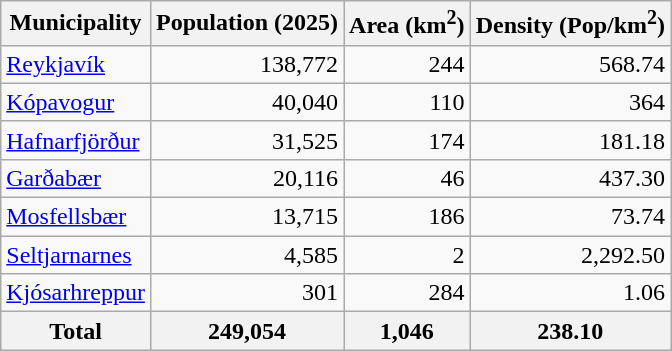<table class="wikitable" style="text-align:center;" style="font-size: 85%">
<tr>
<th>Municipality</th>
<th>Population (2025)</th>
<th>Area (km<sup>2</sup>)</th>
<th>Density (Pop/km<sup>2</sup>)</th>
</tr>
<tr>
<td align="left"><a href='#'>Reykjavík</a></td>
<td align="right">138,772</td>
<td align="right">244</td>
<td align="right">568.74</td>
</tr>
<tr>
<td align="left"><a href='#'>Kópavogur</a></td>
<td align="right">40,040</td>
<td align="right">110</td>
<td align="right">364</td>
</tr>
<tr>
<td align="left"><a href='#'>Hafnarfjörður</a></td>
<td align="right">31,525</td>
<td align="right">174</td>
<td align="right">181.18</td>
</tr>
<tr>
<td align="left"><a href='#'>Garðabær</a></td>
<td align="right">20,116</td>
<td align="right">46</td>
<td align="right">437.30</td>
</tr>
<tr>
<td align="left"><a href='#'>Mosfellsbær</a></td>
<td align="right">13,715</td>
<td align="right">186</td>
<td align="right">73.74</td>
</tr>
<tr>
<td align="left"><a href='#'>Seltjarnarnes</a></td>
<td align="right">4,585</td>
<td align="right">2</td>
<td align="right">2,292.50</td>
</tr>
<tr>
<td align="left"><a href='#'>Kjósarhreppur</a></td>
<td align="right">301</td>
<td align="right">284</td>
<td align="right">1.06</td>
</tr>
<tr class="sortbottom">
<th>Total</th>
<th>249,054</th>
<th>1,046</th>
<th>238.10</th>
</tr>
</table>
